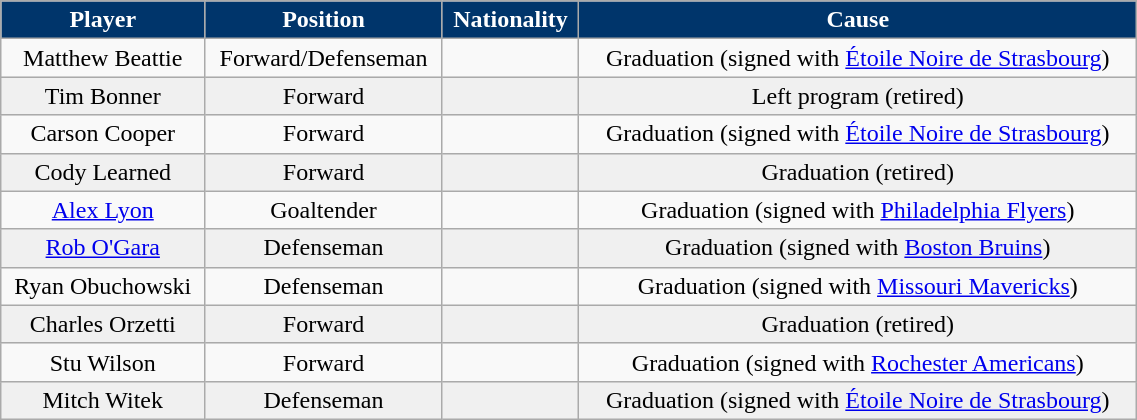<table class="wikitable" width="60%">
<tr>
<th style="color:white; background:#00356B">Player</th>
<th style="color:white; background:#00356B">Position</th>
<th style="color:white; background:#00356B">Nationality</th>
<th style="color:white; background:#00356B">Cause</th>
</tr>
<tr align="center" bgcolor="">
<td>Matthew Beattie</td>
<td>Forward/Defenseman</td>
<td></td>
<td>Graduation (signed with <a href='#'>Étoile Noire de Strasbourg</a>)</td>
</tr>
<tr align="center" bgcolor="f0f0f0">
<td>Tim Bonner</td>
<td>Forward</td>
<td></td>
<td>Left program (retired)</td>
</tr>
<tr align="center" bgcolor="">
<td>Carson Cooper</td>
<td>Forward</td>
<td></td>
<td>Graduation (signed with <a href='#'>Étoile Noire de Strasbourg</a>)</td>
</tr>
<tr align="center" bgcolor="f0f0f0">
<td>Cody Learned</td>
<td>Forward</td>
<td></td>
<td>Graduation (retired)</td>
</tr>
<tr align="center" bgcolor="">
<td><a href='#'>Alex Lyon</a></td>
<td>Goaltender</td>
<td></td>
<td>Graduation (signed with <a href='#'>Philadelphia Flyers</a>)</td>
</tr>
<tr align="center" bgcolor="f0f0f0">
<td><a href='#'>Rob O'Gara</a></td>
<td>Defenseman</td>
<td></td>
<td>Graduation (signed with <a href='#'>Boston Bruins</a>)</td>
</tr>
<tr align="center" bgcolor="">
<td>Ryan Obuchowski</td>
<td>Defenseman</td>
<td></td>
<td>Graduation (signed with <a href='#'>Missouri Mavericks</a>)</td>
</tr>
<tr align="center" bgcolor="f0f0f0">
<td>Charles Orzetti</td>
<td>Forward</td>
<td></td>
<td>Graduation (retired)</td>
</tr>
<tr align="center" bgcolor="">
<td>Stu Wilson</td>
<td>Forward</td>
<td></td>
<td>Graduation (signed with <a href='#'>Rochester Americans</a>)</td>
</tr>
<tr align="center" bgcolor="f0f0f0">
<td>Mitch Witek</td>
<td>Defenseman</td>
<td></td>
<td>Graduation (signed with <a href='#'>Étoile Noire de Strasbourg</a>)</td>
</tr>
</table>
